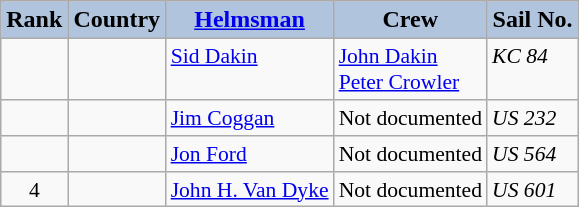<table class="wikitable">
<tr>
<th style="text-align:center;background-color:LightSteelBlue"><strong>Rank</strong></th>
<th style="text-align:center;background-color:LightSteelBlue"><strong>Country</strong></th>
<th style="text-align:center;background-color:LightSteelBlue"><strong><a href='#'>Helmsman</a></strong></th>
<th style="text-align:center;background-color:LightSteelBlue"><strong>Crew</strong></th>
<th style="text-align:center;background-color:LightSteelBlue"><strong>Sail No.</strong></th>
</tr>
<tr>
<td style="text-align:center; vertical-align:top; font-size:90%"></td>
<td style="vertical-align:top; font-size:90%"></td>
<td style="vertical-align:top; font-size:90%"><a href='#'>Sid Dakin</a></td>
<td style="vertical-align:top; font-size:90%"><a href='#'>John Dakin</a><br><a href='#'>Peter Crowler</a></td>
<td style="vertical-align:top; font-size:90%"><em>KC 84</em></td>
</tr>
<tr>
<td style="text-align:center; vertical-align:top; font-size:90%"></td>
<td style="vertical-align:top; font-size:90%"></td>
<td style="vertical-align:top; font-size:90%"><a href='#'>Jim Coggan</a></td>
<td style="vertical-align:top; font-size:90%">Not documented</td>
<td style="vertical-align:top; font-size:90%"><em>US 232</em></td>
</tr>
<tr>
<td style="text-align:center; vertical-align:top; font-size:90%"></td>
<td style="vertical-align:top; font-size:90%"></td>
<td style="vertical-align:top; font-size:90%"><a href='#'>Jon Ford</a></td>
<td style="vertical-align:top; font-size:90%">Not documented</td>
<td style="vertical-align:top; font-size:90%"><em>US 564</em></td>
</tr>
<tr>
<td style="text-align:center; vertical-align:top; font-size:90%">4</td>
<td style="vertical-align:top; font-size:90%"></td>
<td style="vertical-align:top; font-size:90%"><a href='#'>John H. Van Dyke</a></td>
<td style="vertical-align:top; font-size:90%">Not documented</td>
<td style="vertical-align:top; font-size:90%"><em>US 601</em></td>
</tr>
</table>
